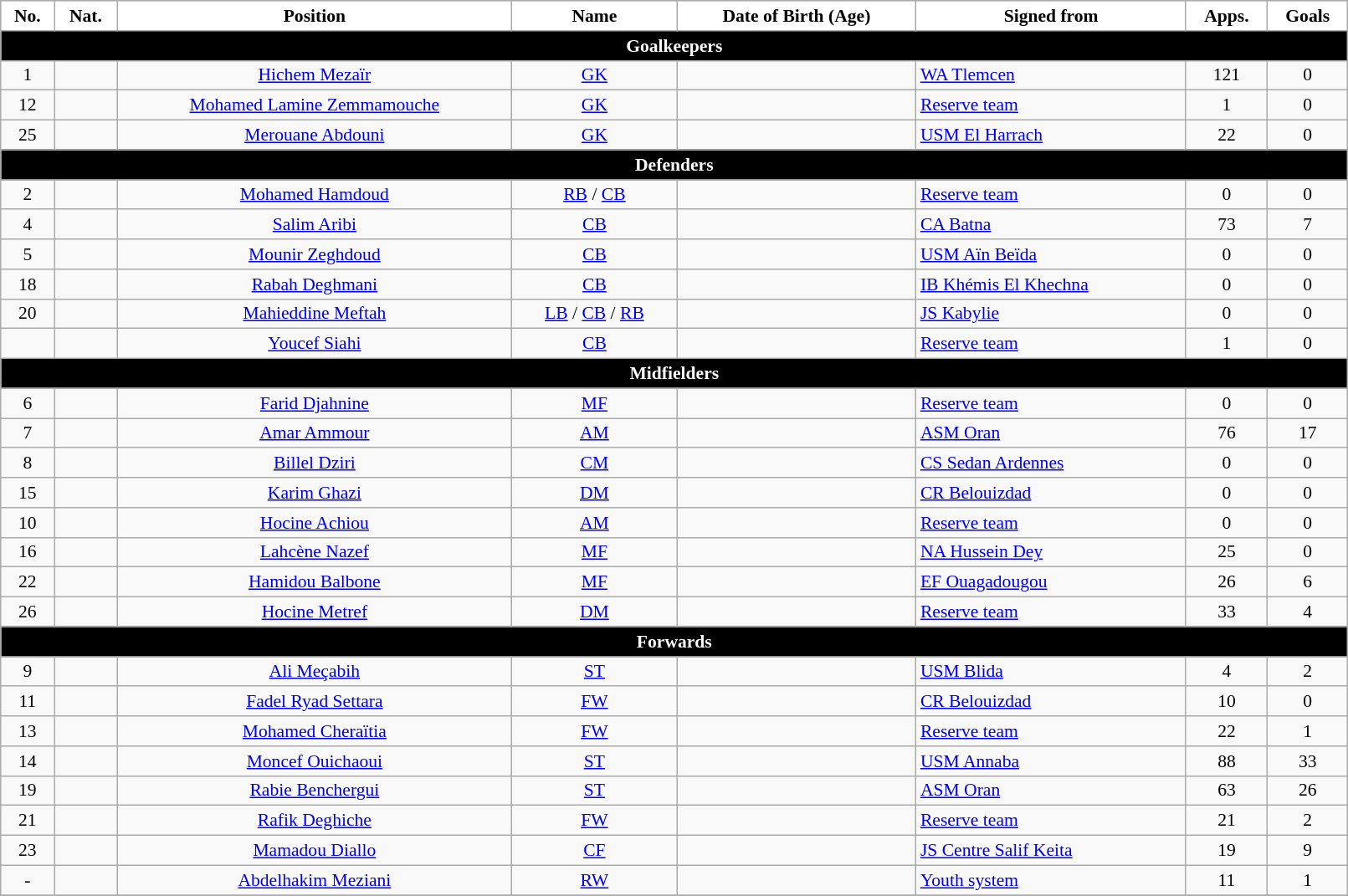<table class="wikitable" style="text-align:center; font-size:90%; width:85%">
<tr>
<th style="background:white; color:black; text-align:center;">No.</th>
<th style="background:white; color:black; text-align:center;">Nat.</th>
<th style="background:white; color:black; text-align:center;">Position</th>
<th style="background:white; color:black; text-align:center;">Name</th>
<th style="background:white; color:black; text-align:center;">Date of Birth (Age)</th>
<th style="background:white; color:black; text-align:center;">Signed from</th>
<th style="background:white; color:black; text-align:center;">Apps.</th>
<th style="background:white; color:black; text-align:center;">Goals</th>
</tr>
<tr>
<th colspan="10" style="background:#000000; color:white; text-align:center">Goalkeepers</th>
</tr>
<tr>
<td>1</td>
<td></td>
<td><a href='#'>Hichem Mezaïr</a></td>
<td><a href='#'>GK</a></td>
<td></td>
<td style="text-align:left"> <a href='#'>WA Tlemcen</a></td>
<td>121</td>
<td>0</td>
</tr>
<tr>
<td>12</td>
<td></td>
<td><a href='#'>Mohamed Lamine Zemmamouche</a></td>
<td><a href='#'>GK</a></td>
<td></td>
<td style="text-align:left"> <a href='#'>Reserve team</a></td>
<td>1</td>
<td>0</td>
</tr>
<tr>
<td>25</td>
<td></td>
<td><a href='#'>Merouane Abdouni</a></td>
<td><a href='#'>GK</a></td>
<td></td>
<td style="text-align:left"> <a href='#'>USM El Harrach</a></td>
<td>22</td>
<td>0</td>
</tr>
<tr>
<th colspan="10" style="background:#000000; color:white; text-align:center">Defenders</th>
</tr>
<tr>
<td>2</td>
<td></td>
<td><a href='#'>Mohamed Hamdoud</a></td>
<td><a href='#'>RB</a> / <a href='#'>CB</a></td>
<td></td>
<td style="text-align:left"> <a href='#'>Reserve team</a></td>
<td>0</td>
<td>0</td>
</tr>
<tr>
<td>4</td>
<td></td>
<td><a href='#'>Salim Aribi</a></td>
<td><a href='#'>CB</a></td>
<td></td>
<td style="text-align:left"> <a href='#'>CA Batna</a></td>
<td>73</td>
<td>7</td>
</tr>
<tr>
<td>5</td>
<td></td>
<td><a href='#'>Mounir Zeghdoud</a></td>
<td><a href='#'>CB</a></td>
<td></td>
<td style="text-align:left"> <a href='#'>USM Aïn Beïda</a></td>
<td>0</td>
<td>0</td>
</tr>
<tr>
<td>18</td>
<td></td>
<td><a href='#'>Rabah Deghmani</a></td>
<td><a href='#'>CB</a></td>
<td></td>
<td style="text-align:left"> <a href='#'>IB Khémis El Khechna</a></td>
<td>0</td>
<td>0</td>
</tr>
<tr>
<td>20</td>
<td></td>
<td><a href='#'>Mahieddine Meftah</a></td>
<td><a href='#'>LB</a> / <a href='#'>CB</a> / <a href='#'>RB</a></td>
<td></td>
<td style="text-align:left"> <a href='#'>JS Kabylie</a></td>
<td>0</td>
<td>0</td>
</tr>
<tr>
<td></td>
<td></td>
<td><a href='#'>Youcef Siahi</a></td>
<td><a href='#'>CB</a></td>
<td></td>
<td style="text-align:left"> <a href='#'>Reserve team</a></td>
<td>1</td>
<td>0</td>
</tr>
<tr>
<th colspan="10" style="background:#000000; color:white; text-align:center">Midfielders</th>
</tr>
<tr>
<td>6</td>
<td></td>
<td><a href='#'>Farid Djahnine</a></td>
<td><a href='#'>MF</a></td>
<td></td>
<td style="text-align:left"> <a href='#'>Reserve team</a></td>
<td>0</td>
<td>0</td>
</tr>
<tr>
<td>7</td>
<td></td>
<td><a href='#'>Amar Ammour</a></td>
<td><a href='#'>AM</a></td>
<td></td>
<td style="text-align:left"> <a href='#'>ASM Oran</a></td>
<td>76</td>
<td>17</td>
</tr>
<tr>
<td>8</td>
<td></td>
<td><a href='#'>Billel Dziri</a></td>
<td><a href='#'>CM</a></td>
<td></td>
<td style="text-align:left"> <a href='#'>CS Sedan Ardennes</a></td>
<td>0</td>
<td>0</td>
</tr>
<tr>
<td>15</td>
<td></td>
<td><a href='#'>Karim Ghazi</a></td>
<td><a href='#'>DM</a></td>
<td></td>
<td style="text-align:left"> <a href='#'>CR Belouizdad</a></td>
<td>0</td>
<td>0</td>
</tr>
<tr>
<td>10</td>
<td></td>
<td><a href='#'>Hocine Achiou</a></td>
<td><a href='#'>AM</a></td>
<td></td>
<td style="text-align:left"> <a href='#'>Reserve team</a></td>
<td>0</td>
<td>0</td>
</tr>
<tr>
<td>16</td>
<td></td>
<td><a href='#'>Lahcène Nazef</a></td>
<td><a href='#'>MF</a></td>
<td></td>
<td style="text-align:left"> <a href='#'>NA Hussein Dey</a></td>
<td>25</td>
<td>0</td>
</tr>
<tr>
<td>22</td>
<td></td>
<td><a href='#'>Hamidou Balbone</a></td>
<td><a href='#'>MF</a></td>
<td></td>
<td style="text-align:left"> <a href='#'>EF Ouagadougou</a></td>
<td>26</td>
<td>6</td>
</tr>
<tr>
<td>26</td>
<td></td>
<td><a href='#'>Hocine Metref</a></td>
<td><a href='#'>DM</a></td>
<td></td>
<td style="text-align:left"> <a href='#'>Reserve team</a></td>
<td>33</td>
<td>4</td>
</tr>
<tr>
<th colspan="10" style="background:#000000; color:white; text-align:center">Forwards</th>
</tr>
<tr>
<td>9</td>
<td></td>
<td><a href='#'>Ali Meçabih</a></td>
<td><a href='#'>ST</a></td>
<td></td>
<td style="text-align:left"> <a href='#'>USM Blida</a></td>
<td>4</td>
<td>2</td>
</tr>
<tr>
<td>11</td>
<td></td>
<td><a href='#'>Fadel Ryad Settara</a></td>
<td><a href='#'>FW</a></td>
<td></td>
<td style="text-align:left"> <a href='#'>CR Belouizdad</a></td>
<td>10</td>
<td>0</td>
</tr>
<tr>
<td>13</td>
<td></td>
<td><a href='#'>Mohamed Cheraïtia</a></td>
<td><a href='#'>FW</a></td>
<td></td>
<td style="text-align:left"> <a href='#'>Reserve team</a></td>
<td>22</td>
<td>1</td>
</tr>
<tr>
<td>14</td>
<td></td>
<td><a href='#'>Moncef Ouichaoui</a></td>
<td><a href='#'>ST</a></td>
<td></td>
<td style="text-align:left"> <a href='#'>USM Annaba</a></td>
<td>88</td>
<td>33</td>
</tr>
<tr>
<td>19</td>
<td></td>
<td><a href='#'>Rabie Benchergui</a></td>
<td><a href='#'>ST</a></td>
<td></td>
<td style="text-align:left"> <a href='#'>ASM Oran</a></td>
<td>63</td>
<td>26</td>
</tr>
<tr>
<td>21</td>
<td></td>
<td><a href='#'>Rafik Deghiche</a></td>
<td><a href='#'>FW</a></td>
<td></td>
<td style="text-align:left"> <a href='#'>Reserve team</a></td>
<td>21</td>
<td>2</td>
</tr>
<tr>
<td>23</td>
<td></td>
<td><a href='#'>Mamadou Diallo</a></td>
<td><a href='#'>CF</a></td>
<td></td>
<td style="text-align:left"> <a href='#'>JS Centre Salif Keita</a></td>
<td>19</td>
<td>9</td>
</tr>
<tr>
<td>-</td>
<td></td>
<td><a href='#'>Abdelhakim Meziani</a></td>
<td><a href='#'>RW</a></td>
<td></td>
<td style="text-align:left"> <a href='#'>Youth system</a></td>
<td>11</td>
<td>1</td>
</tr>
<tr>
</tr>
</table>
